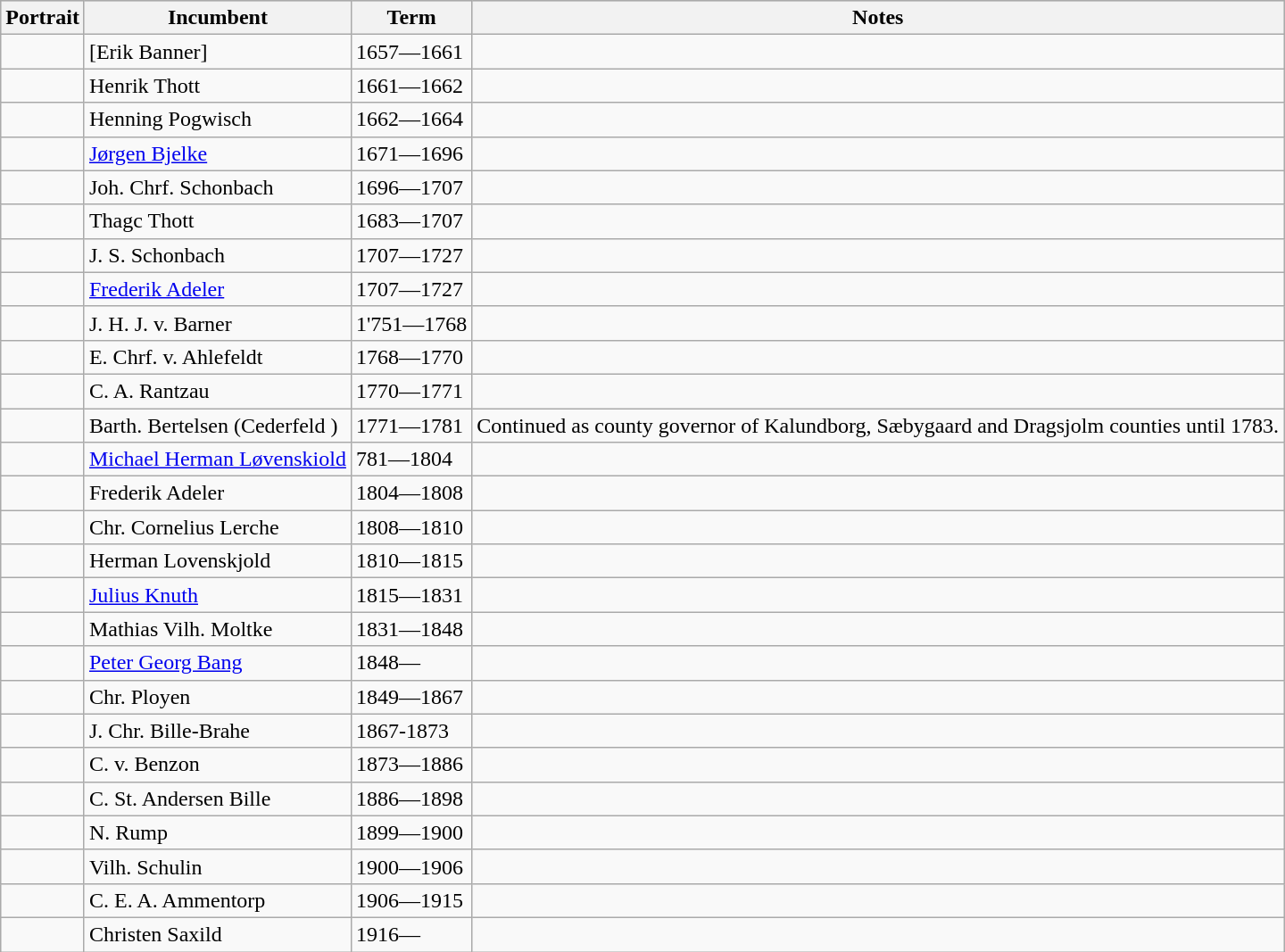<table class="wikitable">
<tr style="background:#CCCCCC">
<th>Portrait</th>
<th>Incumbent</th>
<th>Term</th>
<th>Notes</th>
</tr>
<tr>
<td></td>
<td>[Erik Banner]</td>
<td>1657—1661</td>
<td></td>
</tr>
<tr>
<td></td>
<td>Henrik Thott</td>
<td>1661—1662</td>
<td></td>
</tr>
<tr>
<td></td>
<td>Henning Pogwisch</td>
<td>1662—1664</td>
<td></td>
</tr>
<tr>
<td></td>
<td><a href='#'>Jørgen Bjelke</a></td>
<td>1671—1696</td>
<td></td>
</tr>
<tr>
<td></td>
<td>Joh. Chrf. Schonbach</td>
<td>1696—1707</td>
<td></td>
</tr>
<tr>
<td></td>
<td>Thagc Thott</td>
<td>1683—1707</td>
<td></td>
</tr>
<tr>
<td></td>
<td>J. S. Schonbach</td>
<td>1707—1727</td>
<td></td>
</tr>
<tr>
<td></td>
<td><a href='#'>Frederik Adeler</a></td>
<td>1707—1727</td>
<td></td>
</tr>
<tr>
<td></td>
<td>J. H. J. v. Barner</td>
<td>1'751—1768</td>
<td></td>
</tr>
<tr>
<td></td>
<td>E. Chrf. v. Ahlefeldt</td>
<td>1768—1770</td>
<td></td>
</tr>
<tr>
<td></td>
<td>C. A. Rantzau</td>
<td>1770—1771</td>
<td></td>
</tr>
<tr>
<td></td>
<td>Barth. Bertelsen (Cederfeld )</td>
<td>1771—1781</td>
<td>Continued as county governor of Kalundborg, Sæbygaard and Dragsjolm counties until 1783.</td>
</tr>
<tr>
<td></td>
<td><a href='#'>Michael Herman Løvenskiold</a></td>
<td>781—1804</td>
<td></td>
</tr>
<tr>
<td></td>
<td>Frederik Adeler</td>
<td>1804—1808</td>
<td></td>
</tr>
<tr>
<td></td>
<td>Chr. Cornelius Lerche</td>
<td>1808—1810</td>
<td></td>
</tr>
<tr>
<td></td>
<td>Herman Lovenskjold</td>
<td>1810—1815</td>
<td></td>
</tr>
<tr>
<td></td>
<td><a href='#'>Julius Knuth</a></td>
<td>1815—1831</td>
</tr>
<tr>
<td></td>
<td>Mathias Vilh. Moltke</td>
<td>1831—1848</td>
<td></td>
</tr>
<tr>
<td></td>
<td><a href='#'>Peter Georg Bang</a></td>
<td>1848—</td>
<td></td>
</tr>
<tr>
<td></td>
<td>Chr. Ployen</td>
<td>1849—1867</td>
<td></td>
</tr>
<tr>
<td></td>
<td>J. Chr. Bille-Brahe</td>
<td>1867-1873</td>
<td></td>
</tr>
<tr>
<td></td>
<td>C. v. Benzon</td>
<td>1873—1886</td>
</tr>
<tr>
<td></td>
<td>C. St. Andersen Bille</td>
<td>1886—1898</td>
<td></td>
</tr>
<tr>
<td></td>
<td>N. Rump</td>
<td>1899—1900</td>
<td></td>
</tr>
<tr>
<td></td>
<td>Vilh. Schulin</td>
<td>1900—1906</td>
<td></td>
</tr>
<tr>
<td></td>
<td>C. E. A. Ammentorp</td>
<td>1906—1915</td>
<td></td>
</tr>
<tr>
<td></td>
<td>Christen Saxild</td>
<td>1916—</td>
</tr>
</table>
